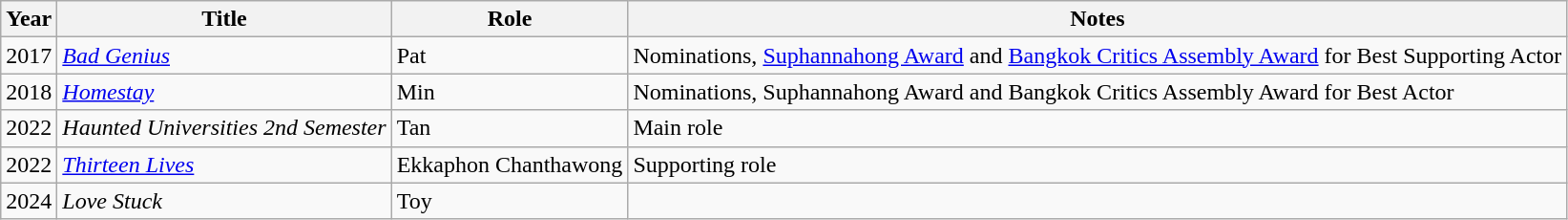<table class="wikitable plainrowheaders sortable">
<tr>
<th scope="col">Year</th>
<th scope="col">Title</th>
<th scope="col">Role</th>
<th class="unsortable">Notes</th>
</tr>
<tr>
<td>2017</td>
<td><em><a href='#'>Bad Genius</a></em></td>
<td>Pat</td>
<td>Nominations, <a href='#'>Suphannahong Award</a> and <a href='#'>Bangkok Critics Assembly Award</a> for Best Supporting Actor</td>
</tr>
<tr>
<td>2018</td>
<td><em><a href='#'>Homestay</a></em></td>
<td>Min</td>
<td>Nominations, Suphannahong Award and Bangkok Critics Assembly Award for Best Actor</td>
</tr>
<tr>
<td>2022</td>
<td><em>Haunted Universities 2nd Semester</em></td>
<td>Tan</td>
<td>Main role</td>
</tr>
<tr>
<td>2022</td>
<td><em><a href='#'>Thirteen Lives</a></em></td>
<td>Ekkaphon Chanthawong</td>
<td>Supporting role</td>
</tr>
<tr>
<td>2024</td>
<td><em>Love Stuck</em></td>
<td>Toy</td>
<td></td>
</tr>
</table>
